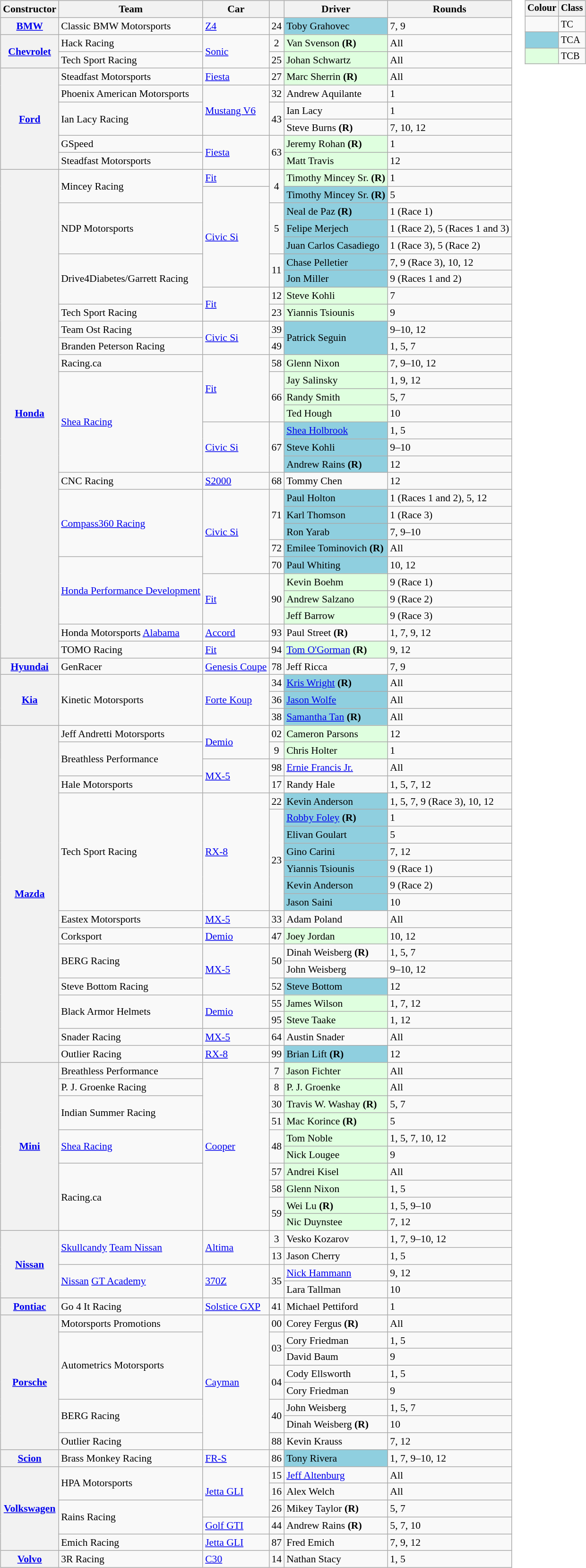<table>
<tr>
<td><br><table class="wikitable" style="font-size: 90%; max-width: 950px">
<tr>
<th>Constructor</th>
<th>Team</th>
<th>Car</th>
<th></th>
<th>Driver</th>
<th>Rounds</th>
</tr>
<tr>
<th><a href='#'>BMW</a></th>
<td> Classic BMW Motorsports</td>
<td><a href='#'>Z4</a></td>
<td align=center>24</td>
<td style="background:#8FCFDF;"> Toby Grahovec</td>
<td>7, 9</td>
</tr>
<tr>
<th rowspan=2><a href='#'>Chevrolet</a></th>
<td> Hack Racing</td>
<td rowspan=2><a href='#'>Sonic</a></td>
<td align=center>2</td>
<td style="background:#DFFFDF;"> Van Svenson <strong>(R)</strong></td>
<td>All</td>
</tr>
<tr>
<td> Tech Sport Racing</td>
<td align=center>25</td>
<td style="background:#DFFFDF;"> Johan Schwartz</td>
<td>All</td>
</tr>
<tr>
<th rowspan=6><a href='#'>Ford</a></th>
<td> Steadfast Motorsports</td>
<td><a href='#'>Fiesta</a></td>
<td align=center>27</td>
<td style="background:#DFFFDF;"> Marc Sherrin <strong>(R)</strong></td>
<td>All</td>
</tr>
<tr>
<td> Phoenix American Motorsports</td>
<td rowspan=3><a href='#'>Mustang V6</a></td>
<td align=center>32</td>
<td> Andrew Aquilante</td>
<td>1</td>
</tr>
<tr>
<td rowspan=2> Ian Lacy Racing</td>
<td rowspan=2 align=center>43</td>
<td> Ian Lacy</td>
<td>1</td>
</tr>
<tr>
<td> Steve Burns <strong>(R)</strong></td>
<td>7, 10, 12</td>
</tr>
<tr>
<td> GSpeed</td>
<td rowspan=2><a href='#'>Fiesta</a></td>
<td rowspan=2 align=center>63</td>
<td style="background:#DFFFDF;"> Jeremy Rohan <strong>(R)</strong></td>
<td>1</td>
</tr>
<tr>
<td> Steadfast Motorsports</td>
<td style="background:#DFFFDF;"> Matt Travis</td>
<td>12</td>
</tr>
<tr>
<th rowspan=29><a href='#'>Honda</a></th>
<td rowspan=2> Mincey Racing</td>
<td><a href='#'>Fit</a></td>
<td rowspan=2 align=center>4</td>
<td style="background:#DFFFDF;"> Timothy Mincey Sr. <strong>(R)</strong></td>
<td>1</td>
</tr>
<tr>
<td rowspan=6><a href='#'>Civic Si</a></td>
<td style="background:#8FCFDF;"> Timothy Mincey Sr. <strong>(R)</strong></td>
<td>5</td>
</tr>
<tr>
<td rowspan=3> NDP Motorsports</td>
<td rowspan=3 align=center>5</td>
<td style="background:#8FCFDF;"> Neal de Paz <strong>(R)</strong></td>
<td>1 (Race 1)</td>
</tr>
<tr>
<td style="background:#8FCFDF;"> Felipe Merjech</td>
<td>1 (Race 2), 5 (Races 1 and 3)</td>
</tr>
<tr>
<td style="background:#8FCFDF;"> Juan Carlos Casadiego</td>
<td>1 (Race 3), 5 (Race 2)</td>
</tr>
<tr>
<td rowspan=3> Drive4Diabetes/Garrett Racing</td>
<td rowspan=2 align=center>11</td>
<td style="background:#8FCFDF;"> Chase Pelletier</td>
<td>7, 9 (Race 3), 10, 12</td>
</tr>
<tr>
<td style="background:#8FCFDF;"> Jon Miller</td>
<td>9 (Races 1 and 2)</td>
</tr>
<tr>
<td rowspan=2><a href='#'>Fit</a></td>
<td align=center>12</td>
<td style="background:#DFFFDF;"> Steve Kohli</td>
<td>7</td>
</tr>
<tr>
<td> Tech Sport Racing</td>
<td align=center>23</td>
<td style="background:#DFFFDF;"> Yiannis Tsiounis</td>
<td>9</td>
</tr>
<tr>
<td> Team Ost Racing</td>
<td rowspan=2><a href='#'>Civic Si</a></td>
<td align=center>39</td>
<td rowspan=2 style="background:#8FCFDF;"> Patrick Seguin</td>
<td>9–10, 12</td>
</tr>
<tr>
<td> Branden Peterson Racing</td>
<td align=center>49</td>
<td>1, 5, 7</td>
</tr>
<tr>
<td> Racing.ca</td>
<td rowspan=4><a href='#'>Fit</a></td>
<td align=center>58</td>
<td style="background:#DFFFDF;"> Glenn Nixon</td>
<td>7, 9–10, 12</td>
</tr>
<tr>
<td rowspan=6> <a href='#'>Shea Racing</a></td>
<td rowspan=3 align=center>66</td>
<td style="background:#DFFFDF;"> Jay Salinsky</td>
<td>1, 9, 12</td>
</tr>
<tr>
<td style="background:#DFFFDF;"> Randy Smith</td>
<td>5, 7</td>
</tr>
<tr>
<td style="background:#DFFFDF;"> Ted Hough</td>
<td>10</td>
</tr>
<tr>
<td rowspan=3><a href='#'>Civic Si</a></td>
<td rowspan=3 align=center>67</td>
<td style="background:#8FCFDF;"> <a href='#'>Shea Holbrook</a></td>
<td>1, 5</td>
</tr>
<tr>
<td style="background:#8FCFDF;"> Steve Kohli</td>
<td>9–10</td>
</tr>
<tr>
<td style="background:#8FCFDF;"> Andrew Rains <strong>(R)</strong></td>
<td>12</td>
</tr>
<tr>
<td> CNC Racing</td>
<td><a href='#'>S2000</a></td>
<td align=center>68</td>
<td> Tommy Chen</td>
<td>12</td>
</tr>
<tr>
<td rowspan=4> <a href='#'>Compass360 Racing</a></td>
<td rowspan=5><a href='#'>Civic Si</a></td>
<td rowspan=3 align=center>71</td>
<td style="background:#8FCFDF;"> Paul Holton</td>
<td>1 (Races 1 and 2), 5, 12</td>
</tr>
<tr>
<td style="background:#8FCFDF;"> Karl Thomson</td>
<td>1 (Race 3)</td>
</tr>
<tr>
<td style="background:#8FCFDF;"> Ron Yarab</td>
<td>7, 9–10</td>
</tr>
<tr>
<td align=center>72</td>
<td style="background:#8FCFDF;"> Emilee Tominovich <strong>(R)</strong></td>
<td>All</td>
</tr>
<tr>
<td rowspan=4> <a href='#'>Honda Performance Development</a></td>
<td align=center>70</td>
<td style="background:#8FCFDF;"> Paul Whiting</td>
<td>10, 12</td>
</tr>
<tr>
<td rowspan=3><a href='#'>Fit</a></td>
<td rowspan=3 align=center>90</td>
<td style="background:#DFFFDF;"> Kevin Boehm</td>
<td>9 (Race 1)</td>
</tr>
<tr>
<td style="background:#DFFFDF;"> Andrew Salzano</td>
<td>9 (Race 2)</td>
</tr>
<tr>
<td style="background:#DFFFDF;"> Jeff Barrow</td>
<td>9 (Race 3)</td>
</tr>
<tr>
<td> Honda Motorsports <a href='#'>Alabama</a></td>
<td><a href='#'>Accord</a></td>
<td align=center>93</td>
<td> Paul Street <strong>(R)</strong></td>
<td>1, 7, 9, 12</td>
</tr>
<tr>
<td> TOMO Racing</td>
<td><a href='#'>Fit</a></td>
<td align=center>94</td>
<td style="background:#DFFFDF;"> <a href='#'>Tom O'Gorman</a> <strong>(R)</strong></td>
<td>9, 12</td>
</tr>
<tr>
<th><a href='#'>Hyundai</a></th>
<td> GenRacer</td>
<td><a href='#'>Genesis Coupe</a></td>
<td align=center>78</td>
<td> Jeff Ricca</td>
<td>7, 9</td>
</tr>
<tr>
<th rowspan=3><a href='#'>Kia</a></th>
<td rowspan=3> Kinetic Motorsports</td>
<td rowspan=3><a href='#'>Forte Koup</a></td>
<td align=center>34</td>
<td style="background:#8FCFDF;"> <a href='#'>Kris Wright</a> <strong>(R)</strong></td>
<td>All</td>
</tr>
<tr>
<td align=center>36</td>
<td style="background:#8FCFDF;"> <a href='#'>Jason Wolfe</a></td>
<td>All</td>
</tr>
<tr>
<td align=center>38</td>
<td style="background:#8FCFDF;"> <a href='#'>Samantha Tan</a> <strong>(R)</strong></td>
<td>All</td>
</tr>
<tr>
<th rowspan=20><a href='#'>Mazda</a></th>
<td> Jeff Andretti Motorsports</td>
<td rowspan=2><a href='#'>Demio</a></td>
<td align=center>02</td>
<td style="background:#DFFFDF;"> Cameron Parsons</td>
<td>12</td>
</tr>
<tr>
<td rowspan=2> Breathless Performance</td>
<td align=center>9</td>
<td style="background:#DFFFDF;"> Chris Holter</td>
<td>1</td>
</tr>
<tr>
<td rowspan=2><a href='#'>MX-5</a></td>
<td align=center>98</td>
<td> <a href='#'>Ernie Francis Jr.</a></td>
<td>All</td>
</tr>
<tr>
<td> Hale Motorsports</td>
<td align=center>17</td>
<td> Randy Hale</td>
<td>1, 5, 7, 12</td>
</tr>
<tr>
<td rowspan=7> Tech Sport Racing</td>
<td rowspan=7><a href='#'>RX-8</a></td>
<td align=center>22</td>
<td style="background:#8FCFDF;"> Kevin Anderson</td>
<td>1, 5, 7, 9 (Race 3), 10, 12</td>
</tr>
<tr>
<td rowspan=6 align=center>23</td>
<td style="background:#8FCFDF;"> <a href='#'>Robby Foley</a> <strong>(R)</strong></td>
<td>1</td>
</tr>
<tr>
<td style="background:#8FCFDF;"> Elivan Goulart</td>
<td>5</td>
</tr>
<tr>
<td style="background:#8FCFDF;"> Gino Carini</td>
<td>7, 12</td>
</tr>
<tr>
<td style="background:#8FCFDF;"> Yiannis Tsiounis</td>
<td>9 (Race 1)</td>
</tr>
<tr>
<td style="background:#8FCFDF;"> Kevin Anderson</td>
<td>9 (Race 2)</td>
</tr>
<tr>
<td style="background:#8FCFDF;"> Jason Saini</td>
<td>10</td>
</tr>
<tr>
<td> Eastex Motorsports</td>
<td><a href='#'>MX-5</a></td>
<td align=center>33</td>
<td> Adam Poland</td>
<td>All</td>
</tr>
<tr>
<td> Corksport</td>
<td><a href='#'>Demio</a></td>
<td align=center>47</td>
<td style="background:#DFFFDF;"> Joey Jordan</td>
<td>10, 12</td>
</tr>
<tr>
<td rowspan=2> BERG Racing</td>
<td rowspan=3><a href='#'>MX-5</a></td>
<td rowspan=2 align=center>50</td>
<td> Dinah Weisberg <strong>(R)</strong></td>
<td>1, 5, 7</td>
</tr>
<tr>
<td> John Weisberg</td>
<td>9–10, 12</td>
</tr>
<tr>
<td> Steve Bottom Racing</td>
<td align=center>52</td>
<td style="background:#8FCFDF;"> Steve Bottom</td>
<td>12</td>
</tr>
<tr>
<td rowspan=2> Black Armor Helmets</td>
<td rowspan=2><a href='#'>Demio</a></td>
<td align=center>55</td>
<td style="background:#DFFFDF;"> James Wilson</td>
<td>1, 7, 12</td>
</tr>
<tr>
<td align=center>95</td>
<td style="background:#DFFFDF;"> Steve Taake</td>
<td>1, 12</td>
</tr>
<tr>
<td> Snader Racing</td>
<td><a href='#'>MX-5</a></td>
<td align=center>64</td>
<td> Austin Snader</td>
<td>All</td>
</tr>
<tr>
<td> Outlier Racing</td>
<td><a href='#'>RX-8</a></td>
<td align=center>99</td>
<td style="background:#8FCFDF;"> Brian Lift <strong>(R)</strong></td>
<td>12</td>
</tr>
<tr>
<th rowspan=10><a href='#'>Mini</a></th>
<td> Breathless Performance</td>
<td rowspan=10><a href='#'>Cooper</a></td>
<td align=center>7</td>
<td style="background:#DFFFDF;"> Jason Fichter</td>
<td>All</td>
</tr>
<tr>
<td> P. J. Groenke Racing</td>
<td align=center>8</td>
<td style="background:#DFFFDF;"> P. J. Groenke</td>
<td>All</td>
</tr>
<tr>
<td rowspan=2> Indian Summer Racing</td>
<td align=center>30</td>
<td style="background:#DFFFDF;"> Travis W. Washay <strong>(R)</strong></td>
<td>5, 7</td>
</tr>
<tr>
<td align=center>51</td>
<td style="background:#DFFFDF;"> Mac Korince <strong>(R)</strong></td>
<td>5</td>
</tr>
<tr>
<td rowspan=2> <a href='#'>Shea Racing</a></td>
<td rowspan=2 align=center>48</td>
<td style="background:#DFFFDF;"> Tom Noble</td>
<td>1, 5, 7, 10, 12</td>
</tr>
<tr>
<td style="background:#DFFFDF;"> Nick Lougee</td>
<td>9</td>
</tr>
<tr>
<td rowspan=4> Racing.ca</td>
<td align=center>57</td>
<td style="background:#DFFFDF;"> Andrei Kisel</td>
<td>All</td>
</tr>
<tr>
<td align=center>58</td>
<td style="background:#DFFFDF;"> Glenn Nixon</td>
<td>1, 5</td>
</tr>
<tr>
<td rowspan=2 align=center>59</td>
<td style="background:#DFFFDF;"> Wei Lu <strong>(R)</strong></td>
<td>1, 5, 9–10</td>
</tr>
<tr>
<td style="background:#DFFFDF;"> Nic Duynstee</td>
<td>7, 12</td>
</tr>
<tr>
<th rowspan=4><a href='#'>Nissan</a></th>
<td rowspan=2> <a href='#'>Skullcandy</a> <a href='#'>Team Nissan</a></td>
<td rowspan=2><a href='#'>Altima</a></td>
<td align=center>3</td>
<td> Vesko Kozarov</td>
<td>1, 7, 9–10, 12</td>
</tr>
<tr>
<td align=center>13</td>
<td> Jason Cherry</td>
<td>1, 5</td>
</tr>
<tr>
<td rowspan=2> <a href='#'>Nissan</a> <a href='#'>GT Academy</a></td>
<td rowspan=2><a href='#'>370Z</a></td>
<td rowspan=2 align=center>35</td>
<td> <a href='#'>Nick Hammann</a></td>
<td>9, 12</td>
</tr>
<tr>
<td> Lara Tallman</td>
<td>10</td>
</tr>
<tr>
<th><a href='#'>Pontiac</a></th>
<td> Go 4 It Racing</td>
<td><a href='#'>Solstice GXP</a></td>
<td align=center>41</td>
<td> Michael Pettiford</td>
<td>1</td>
</tr>
<tr>
<th rowspan=8><a href='#'>Porsche</a></th>
<td> Motorsports Promotions</td>
<td rowspan=8><a href='#'>Cayman</a></td>
<td align=center>00</td>
<td> Corey Fergus <strong>(R)</strong></td>
<td>All</td>
</tr>
<tr>
<td rowspan=4> Autometrics Motorsports</td>
<td rowspan=2 align=center>03</td>
<td> Cory Friedman</td>
<td>1, 5</td>
</tr>
<tr>
<td> David Baum</td>
<td>9</td>
</tr>
<tr>
<td rowspan=2 align=center>04</td>
<td> Cody Ellsworth</td>
<td>1, 5</td>
</tr>
<tr>
<td> Cory Friedman</td>
<td>9</td>
</tr>
<tr>
<td rowspan=2> BERG Racing</td>
<td rowspan=2 align=center>40</td>
<td> John Weisberg</td>
<td>1, 5, 7</td>
</tr>
<tr>
<td> Dinah Weisberg <strong>(R)</strong></td>
<td>10</td>
</tr>
<tr>
<td> Outlier Racing</td>
<td align=center>88</td>
<td> Kevin Krauss</td>
<td>7, 12</td>
</tr>
<tr>
<th><a href='#'>Scion</a></th>
<td> Brass Monkey Racing</td>
<td><a href='#'>FR-S</a></td>
<td align=center>86</td>
<td style="background:#8FCFDF;"> Tony Rivera</td>
<td>1, 7, 9–10, 12</td>
</tr>
<tr>
<th rowspan=5><a href='#'>Volkswagen</a></th>
<td rowspan=2> HPA Motorsports</td>
<td rowspan=3><a href='#'>Jetta GLI</a></td>
<td align=center>15</td>
<td> <a href='#'>Jeff Altenburg</a></td>
<td>All</td>
</tr>
<tr>
<td align=center>16</td>
<td> Alex Welch</td>
<td>All</td>
</tr>
<tr>
<td rowspan=2> Rains Racing</td>
<td align=center>26</td>
<td> Mikey Taylor <strong>(R)</strong></td>
<td>5, 7</td>
</tr>
<tr>
<td><a href='#'>Golf GTI</a></td>
<td align=center>44</td>
<td> Andrew Rains <strong>(R)</strong></td>
<td>5, 7, 10</td>
</tr>
<tr>
<td> Emich Racing</td>
<td><a href='#'>Jetta GLI</a></td>
<td align=center>87</td>
<td> Fred Emich</td>
<td>7, 9, 12</td>
</tr>
<tr>
<th><a href='#'>Volvo</a></th>
<td> 3R Racing</td>
<td><a href='#'>C30</a></td>
<td align=center>14</td>
<td> Nathan Stacy</td>
<td>1, 5</td>
</tr>
</table>
</td>
<td valign="top"><br><table class="wikitable" style="font-size: 85%;">
<tr>
<th>Colour</th>
<th>Class</th>
</tr>
<tr>
<td></td>
<td>TC</td>
</tr>
<tr>
<td align=center style="background:#8FCFDF;"></td>
<td>TCA</td>
</tr>
<tr>
<td align=center style="background:#DFFFDF;"></td>
<td>TCB</td>
</tr>
</table>
</td>
</tr>
</table>
